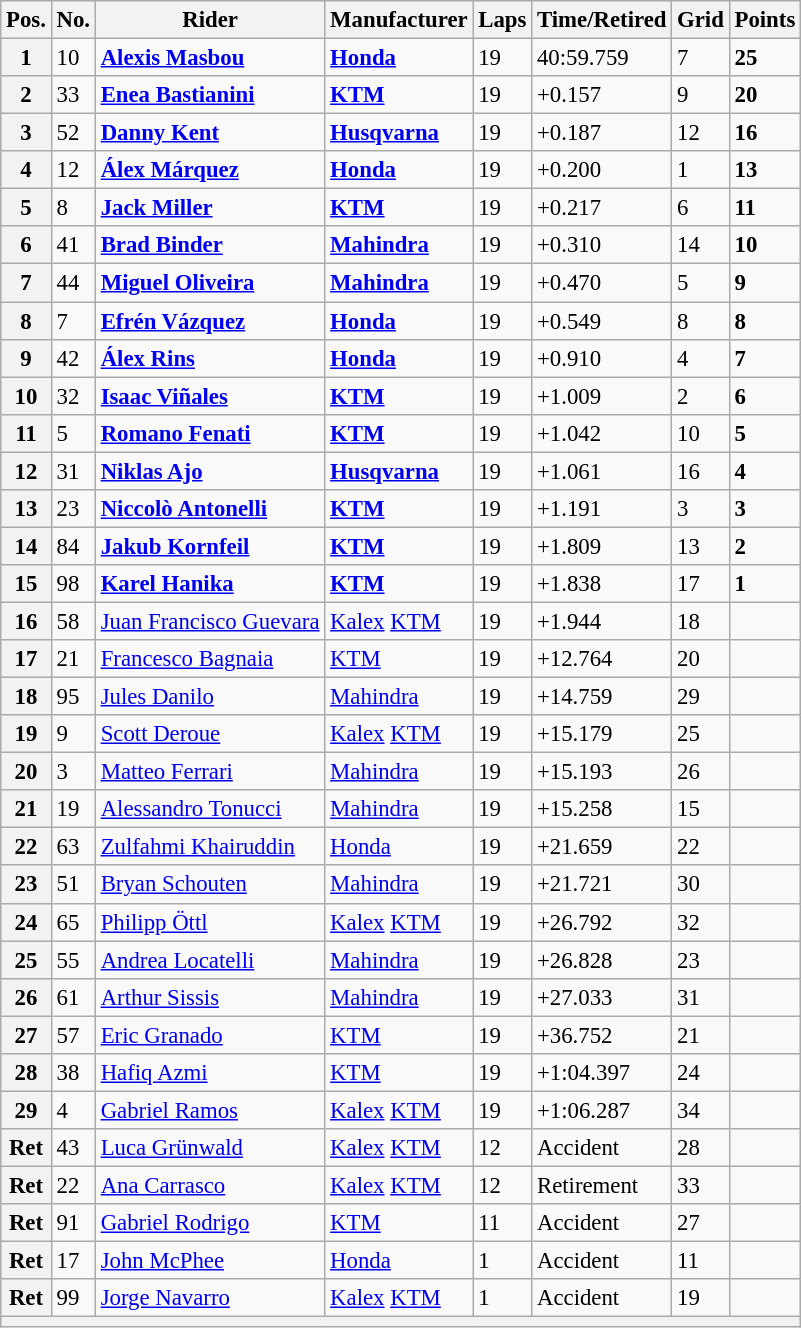<table class="wikitable" style="font-size: 95%;">
<tr>
<th>Pos.</th>
<th>No.</th>
<th>Rider</th>
<th>Manufacturer</th>
<th>Laps</th>
<th>Time/Retired</th>
<th>Grid</th>
<th>Points</th>
</tr>
<tr>
<th>1</th>
<td>10</td>
<td> <strong><a href='#'>Alexis Masbou</a></strong></td>
<td><strong><a href='#'>Honda</a></strong></td>
<td>19</td>
<td>40:59.759</td>
<td>7</td>
<td><strong>25</strong></td>
</tr>
<tr>
<th>2</th>
<td>33</td>
<td> <strong><a href='#'>Enea Bastianini</a></strong></td>
<td><strong><a href='#'>KTM</a></strong></td>
<td>19</td>
<td>+0.157</td>
<td>9</td>
<td><strong>20</strong></td>
</tr>
<tr>
<th>3</th>
<td>52</td>
<td> <strong><a href='#'>Danny Kent</a></strong></td>
<td><strong><a href='#'>Husqvarna</a></strong></td>
<td>19</td>
<td>+0.187</td>
<td>12</td>
<td><strong>16</strong></td>
</tr>
<tr>
<th>4</th>
<td>12</td>
<td> <strong><a href='#'>Álex Márquez</a></strong></td>
<td><strong><a href='#'>Honda</a></strong></td>
<td>19</td>
<td>+0.200</td>
<td>1</td>
<td><strong>13</strong></td>
</tr>
<tr>
<th>5</th>
<td>8</td>
<td> <strong><a href='#'>Jack Miller</a></strong></td>
<td><strong><a href='#'>KTM</a></strong></td>
<td>19</td>
<td>+0.217</td>
<td>6</td>
<td><strong>11</strong></td>
</tr>
<tr>
<th>6</th>
<td>41</td>
<td> <strong><a href='#'>Brad Binder</a></strong></td>
<td><strong><a href='#'>Mahindra</a></strong></td>
<td>19</td>
<td>+0.310</td>
<td>14</td>
<td><strong>10</strong></td>
</tr>
<tr>
<th>7</th>
<td>44</td>
<td> <strong><a href='#'>Miguel Oliveira</a></strong></td>
<td><strong><a href='#'>Mahindra</a></strong></td>
<td>19</td>
<td>+0.470</td>
<td>5</td>
<td><strong>9</strong></td>
</tr>
<tr>
<th>8</th>
<td>7</td>
<td> <strong><a href='#'>Efrén Vázquez</a></strong></td>
<td><strong><a href='#'>Honda</a></strong></td>
<td>19</td>
<td>+0.549</td>
<td>8</td>
<td><strong>8</strong></td>
</tr>
<tr>
<th>9</th>
<td>42</td>
<td> <strong><a href='#'>Álex Rins</a></strong></td>
<td><strong><a href='#'>Honda</a></strong></td>
<td>19</td>
<td>+0.910</td>
<td>4</td>
<td><strong>7</strong></td>
</tr>
<tr>
<th>10</th>
<td>32</td>
<td> <strong><a href='#'>Isaac Viñales</a></strong></td>
<td><strong><a href='#'>KTM</a></strong></td>
<td>19</td>
<td>+1.009</td>
<td>2</td>
<td><strong>6</strong></td>
</tr>
<tr>
<th>11</th>
<td>5</td>
<td> <strong><a href='#'>Romano Fenati</a></strong></td>
<td><strong><a href='#'>KTM</a></strong></td>
<td>19</td>
<td>+1.042</td>
<td>10</td>
<td><strong>5</strong></td>
</tr>
<tr>
<th>12</th>
<td>31</td>
<td> <strong><a href='#'>Niklas Ajo</a></strong></td>
<td><strong><a href='#'>Husqvarna</a></strong></td>
<td>19</td>
<td>+1.061</td>
<td>16</td>
<td><strong>4</strong></td>
</tr>
<tr>
<th>13</th>
<td>23</td>
<td> <strong><a href='#'>Niccolò Antonelli</a></strong></td>
<td><strong><a href='#'>KTM</a></strong></td>
<td>19</td>
<td>+1.191</td>
<td>3</td>
<td><strong>3</strong></td>
</tr>
<tr>
<th>14</th>
<td>84</td>
<td> <strong><a href='#'>Jakub Kornfeil</a></strong></td>
<td><strong><a href='#'>KTM</a></strong></td>
<td>19</td>
<td>+1.809</td>
<td>13</td>
<td><strong>2</strong></td>
</tr>
<tr>
<th>15</th>
<td>98</td>
<td> <strong><a href='#'>Karel Hanika</a></strong></td>
<td><strong><a href='#'>KTM</a></strong></td>
<td>19</td>
<td>+1.838</td>
<td>17</td>
<td><strong>1</strong></td>
</tr>
<tr>
<th>16</th>
<td>58</td>
<td> <a href='#'>Juan Francisco Guevara</a></td>
<td><a href='#'>Kalex</a> <a href='#'>KTM</a></td>
<td>19</td>
<td>+1.944</td>
<td>18</td>
<td></td>
</tr>
<tr>
<th>17</th>
<td>21</td>
<td> <a href='#'>Francesco Bagnaia</a></td>
<td><a href='#'>KTM</a></td>
<td>19</td>
<td>+12.764</td>
<td>20</td>
<td></td>
</tr>
<tr>
<th>18</th>
<td>95</td>
<td> <a href='#'>Jules Danilo</a></td>
<td><a href='#'>Mahindra</a></td>
<td>19</td>
<td>+14.759</td>
<td>29</td>
<td></td>
</tr>
<tr>
<th>19</th>
<td>9</td>
<td> <a href='#'>Scott Deroue</a></td>
<td><a href='#'>Kalex</a> <a href='#'>KTM</a></td>
<td>19</td>
<td>+15.179</td>
<td>25</td>
<td></td>
</tr>
<tr>
<th>20</th>
<td>3</td>
<td> <a href='#'>Matteo Ferrari</a></td>
<td><a href='#'>Mahindra</a></td>
<td>19</td>
<td>+15.193</td>
<td>26</td>
<td></td>
</tr>
<tr>
<th>21</th>
<td>19</td>
<td> <a href='#'>Alessandro Tonucci</a></td>
<td><a href='#'>Mahindra</a></td>
<td>19</td>
<td>+15.258</td>
<td>15</td>
<td></td>
</tr>
<tr>
<th>22</th>
<td>63</td>
<td> <a href='#'>Zulfahmi Khairuddin</a></td>
<td><a href='#'>Honda</a></td>
<td>19</td>
<td>+21.659</td>
<td>22</td>
<td></td>
</tr>
<tr>
<th>23</th>
<td>51</td>
<td> <a href='#'>Bryan Schouten</a></td>
<td><a href='#'>Mahindra</a></td>
<td>19</td>
<td>+21.721</td>
<td>30</td>
<td></td>
</tr>
<tr>
<th>24</th>
<td>65</td>
<td> <a href='#'>Philipp Öttl</a></td>
<td><a href='#'>Kalex</a> <a href='#'>KTM</a></td>
<td>19</td>
<td>+26.792</td>
<td>32</td>
<td></td>
</tr>
<tr>
<th>25</th>
<td>55</td>
<td> <a href='#'>Andrea Locatelli</a></td>
<td><a href='#'>Mahindra</a></td>
<td>19</td>
<td>+26.828</td>
<td>23</td>
<td></td>
</tr>
<tr>
<th>26</th>
<td>61</td>
<td> <a href='#'>Arthur Sissis</a></td>
<td><a href='#'>Mahindra</a></td>
<td>19</td>
<td>+27.033</td>
<td>31</td>
<td></td>
</tr>
<tr>
<th>27</th>
<td>57</td>
<td> <a href='#'>Eric Granado</a></td>
<td><a href='#'>KTM</a></td>
<td>19</td>
<td>+36.752</td>
<td>21</td>
<td></td>
</tr>
<tr>
<th>28</th>
<td>38</td>
<td> <a href='#'>Hafiq Azmi</a></td>
<td><a href='#'>KTM</a></td>
<td>19</td>
<td>+1:04.397</td>
<td>24</td>
<td></td>
</tr>
<tr>
<th>29</th>
<td>4</td>
<td> <a href='#'>Gabriel Ramos</a></td>
<td><a href='#'>Kalex</a> <a href='#'>KTM</a></td>
<td>19</td>
<td>+1:06.287</td>
<td>34</td>
<td></td>
</tr>
<tr>
<th>Ret</th>
<td>43</td>
<td> <a href='#'>Luca Grünwald</a></td>
<td><a href='#'>Kalex</a> <a href='#'>KTM</a></td>
<td>12</td>
<td>Accident</td>
<td>28</td>
<td></td>
</tr>
<tr>
<th>Ret</th>
<td>22</td>
<td> <a href='#'>Ana Carrasco</a></td>
<td><a href='#'>Kalex</a> <a href='#'>KTM</a></td>
<td>12</td>
<td>Retirement</td>
<td>33</td>
<td></td>
</tr>
<tr>
<th>Ret</th>
<td>91</td>
<td> <a href='#'>Gabriel Rodrigo</a></td>
<td><a href='#'>KTM</a></td>
<td>11</td>
<td>Accident</td>
<td>27</td>
<td></td>
</tr>
<tr>
<th>Ret</th>
<td>17</td>
<td> <a href='#'>John McPhee</a></td>
<td><a href='#'>Honda</a></td>
<td>1</td>
<td>Accident</td>
<td>11</td>
<td></td>
</tr>
<tr>
<th>Ret</th>
<td>99</td>
<td> <a href='#'>Jorge Navarro</a></td>
<td><a href='#'>Kalex</a> <a href='#'>KTM</a></td>
<td>1</td>
<td>Accident</td>
<td>19</td>
<td></td>
</tr>
<tr>
<th colspan=8></th>
</tr>
</table>
